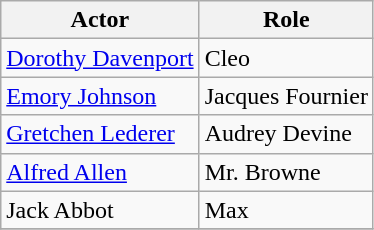<table class="wikitable">
<tr>
<th>Actor</th>
<th>Role</th>
</tr>
<tr style="text-align: left;">
<td><a href='#'>Dorothy Davenport</a></td>
<td>Cleo</td>
</tr>
<tr>
<td><a href='#'>Emory Johnson</a></td>
<td>Jacques Fournier</td>
</tr>
<tr>
<td><a href='#'>Gretchen Lederer</a></td>
<td>Audrey Devine</td>
</tr>
<tr>
<td><a href='#'>Alfred Allen</a></td>
<td>Mr. Browne</td>
</tr>
<tr>
<td>Jack Abbot</td>
<td>Max</td>
</tr>
<tr>
</tr>
</table>
